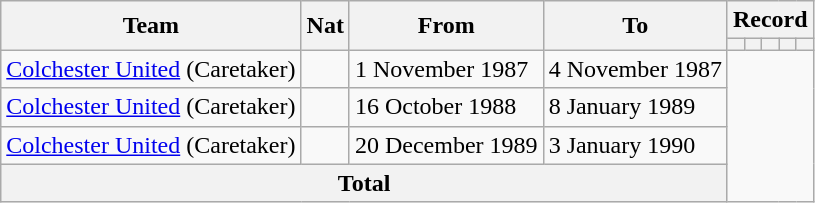<table class="wikitable" style="text-align: center">
<tr>
<th rowspan="2">Team</th>
<th rowspan="2">Nat</th>
<th rowspan="2">From</th>
<th rowspan="2">To</th>
<th colspan="5">Record</th>
</tr>
<tr>
<th></th>
<th></th>
<th></th>
<th></th>
<th></th>
</tr>
<tr>
<td align=left><a href='#'>Colchester United</a> (Caretaker)</td>
<td></td>
<td align=left>1 November 1987</td>
<td align=left>4 November 1987<br></td>
</tr>
<tr>
<td align=left><a href='#'>Colchester United</a> (Caretaker)</td>
<td></td>
<td align=left>16 October 1988</td>
<td align=left>8 January 1989<br></td>
</tr>
<tr>
<td align=left><a href='#'>Colchester United</a> (Caretaker)</td>
<td></td>
<td align=left>20 December 1989</td>
<td align=left>3 January 1990<br></td>
</tr>
<tr>
<th align="center" colspan="4">Total<br></th>
</tr>
</table>
